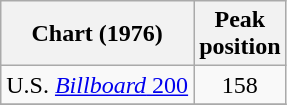<table class="wikitable">
<tr>
<th align="left">Chart (1976)</th>
<th align="left">Peak<br>position</th>
</tr>
<tr>
<td align="left">U.S. <a href='#'><em>Billboard</em> 200</a></td>
<td align="center">158</td>
</tr>
<tr>
</tr>
</table>
